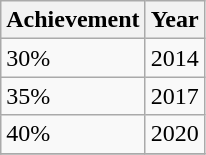<table class=wikitable>
<tr>
<th>Achievement</th>
<th>Year</th>
</tr>
<tr>
<td>30%</td>
<td>2014</td>
</tr>
<tr>
<td>35%</td>
<td>2017</td>
</tr>
<tr>
<td>40%</td>
<td>2020</td>
</tr>
<tr>
</tr>
</table>
